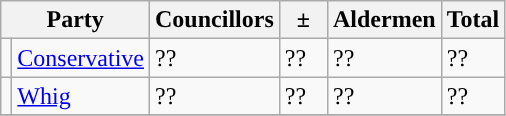<table class="wikitable">
<tr>
<th colspan="2">Party</th>
<th>Councillors</th>
<th>  ±  </th>
<th>Aldermen</th>
<th>Total</th>
</tr>
<tr>
<td style="background-color: "></td>
<td><a href='#'>Conservative</a></td>
<td>??</td>
<td>??</td>
<td>??</td>
<td>??</td>
</tr>
<tr>
<td style="background-color: "></td>
<td><a href='#'>Whig</a></td>
<td>??</td>
<td>??</td>
<td>??</td>
<td>??</td>
</tr>
<tr>
</tr>
</table>
